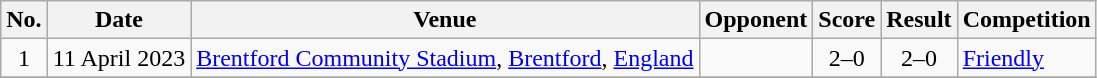<table class="wikitable">
<tr>
<th scope="col">No.</th>
<th scope="col">Date</th>
<th scope="col">Venue</th>
<th scope="col">Opponent</th>
<th scope="col">Score</th>
<th scope="col">Result</th>
<th scope="col">Competition</th>
</tr>
<tr>
<td align=center>1</td>
<td>11 April 2023</td>
<td><a href='#'>Brentford Community Stadium</a>, <a href='#'>Brentford</a>, <a href='#'>England</a></td>
<td></td>
<td align=center>2–0</td>
<td align=center>2–0</td>
<td><a href='#'>Friendly</a></td>
</tr>
<tr>
</tr>
</table>
